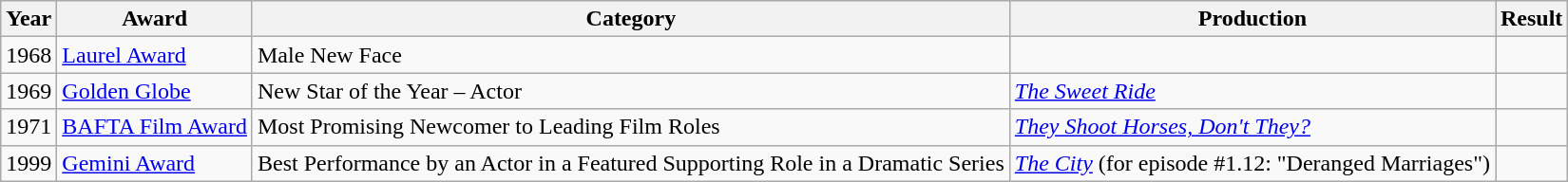<table class="wikitable sortable">
<tr>
<th>Year</th>
<th>Award</th>
<th>Category</th>
<th>Production</th>
<th>Result</th>
</tr>
<tr>
<td>1968</td>
<td><a href='#'>Laurel Award</a></td>
<td>Male New Face</td>
<td></td>
<td></td>
</tr>
<tr>
<td>1969</td>
<td><a href='#'>Golden Globe</a></td>
<td>New Star of the Year – Actor</td>
<td><em><a href='#'>The Sweet Ride</a></em></td>
<td></td>
</tr>
<tr>
<td>1971</td>
<td><a href='#'>BAFTA Film Award</a></td>
<td>Most Promising Newcomer to Leading Film Roles</td>
<td><em><a href='#'>They Shoot Horses, Don't They?</a></em></td>
<td></td>
</tr>
<tr>
<td>1999</td>
<td><a href='#'>Gemini Award</a></td>
<td>Best Performance by an Actor in a Featured Supporting Role in a Dramatic Series</td>
<td><em><a href='#'>The City</a></em> (for episode #1.12: "Deranged Marriages")</td>
<td></td>
</tr>
</table>
